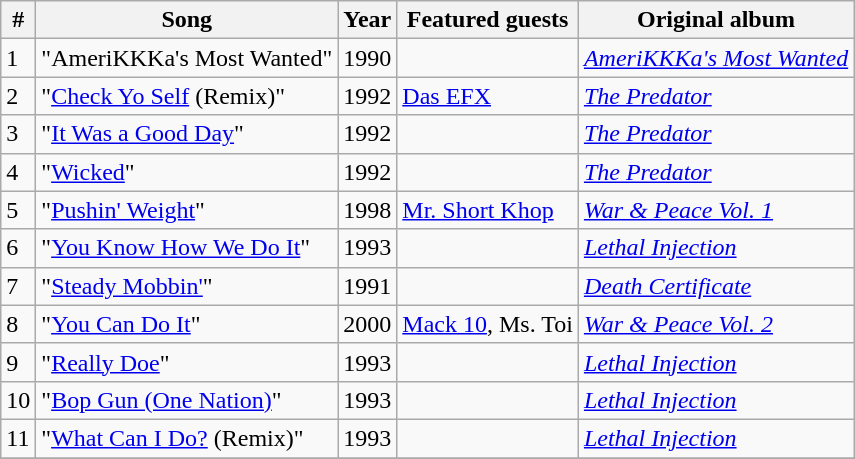<table class="wikitable">
<tr>
<th>#</th>
<th>Song</th>
<th>Year</th>
<th>Featured guests</th>
<th>Original album</th>
</tr>
<tr>
<td>1</td>
<td>"AmeriKKKa's Most Wanted"</td>
<td>1990</td>
<td></td>
<td><em><a href='#'>AmeriKKKa's Most Wanted</a></em></td>
</tr>
<tr>
<td>2</td>
<td>"<a href='#'>Check Yo Self</a> (Remix)"</td>
<td>1992</td>
<td><a href='#'>Das EFX</a></td>
<td><em><a href='#'>The Predator</a></em></td>
</tr>
<tr>
<td>3</td>
<td>"<a href='#'>It Was a Good Day</a>"</td>
<td>1992</td>
<td></td>
<td><em><a href='#'>The Predator</a></em></td>
</tr>
<tr>
<td>4</td>
<td>"<a href='#'>Wicked</a>"</td>
<td>1992</td>
<td></td>
<td><em><a href='#'>The Predator</a></em></td>
</tr>
<tr>
<td>5</td>
<td>"<a href='#'>Pushin' Weight</a>"</td>
<td>1998</td>
<td><a href='#'>Mr. Short Khop</a></td>
<td><em><a href='#'>War & Peace Vol. 1</a></em></td>
</tr>
<tr>
<td>6</td>
<td>"<a href='#'>You Know How We Do It</a>"</td>
<td>1993</td>
<td></td>
<td><em><a href='#'>Lethal Injection</a></em></td>
</tr>
<tr>
<td>7</td>
<td>"<a href='#'>Steady Mobbin'</a>"</td>
<td>1991</td>
<td></td>
<td><em><a href='#'>Death Certificate</a></em></td>
</tr>
<tr>
<td>8</td>
<td>"<a href='#'>You Can Do It</a>"</td>
<td>2000</td>
<td><a href='#'>Mack 10</a>, Ms. Toi</td>
<td><em><a href='#'>War & Peace Vol. 2</a></em></td>
</tr>
<tr>
<td>9</td>
<td>"<a href='#'>Really Doe</a>"</td>
<td>1993</td>
<td></td>
<td><em><a href='#'>Lethal Injection</a></em></td>
</tr>
<tr>
<td>10</td>
<td>"<a href='#'>Bop Gun (One Nation)</a>"</td>
<td>1993</td>
<td></td>
<td><em><a href='#'>Lethal Injection</a></em></td>
</tr>
<tr>
<td>11</td>
<td>"<a href='#'>What Can I Do?</a> (Remix)"</td>
<td>1993</td>
<td></td>
<td><em><a href='#'>Lethal Injection</a></em></td>
</tr>
<tr>
</tr>
</table>
